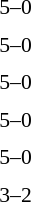<table style="font-size:90%">
<tr>
<th width="150"></th>
<th width="100"></th>
<th width="150"></th>
</tr>
<tr>
<td align="right"><strong></strong></td>
<td align="center">5–0</td>
<td></td>
</tr>
<tr>
<td></td>
<td></td>
<td></td>
</tr>
<tr>
<td align="right"><strong></strong></td>
<td align="center">5–0</td>
<td></td>
</tr>
<tr>
<td></td>
<td></td>
<td></td>
</tr>
<tr>
<td align="right"><strong></strong></td>
<td align="center">5–0</td>
<td></td>
</tr>
<tr>
<td></td>
<td></td>
<td></td>
</tr>
<tr>
<td align="right"><strong></strong></td>
<td align="center">5–0</td>
<td></td>
</tr>
<tr>
<td></td>
<td></td>
<td></td>
</tr>
<tr>
<td align="right"><strong></strong></td>
<td align="center">5–0</td>
<td></td>
</tr>
<tr>
<td></td>
<td></td>
<td></td>
</tr>
<tr>
<td align="right"><strong></strong></td>
<td align="center">3–2</td>
<td></td>
</tr>
<tr>
<td></td>
<td></td>
<td></td>
</tr>
<tr>
</tr>
</table>
